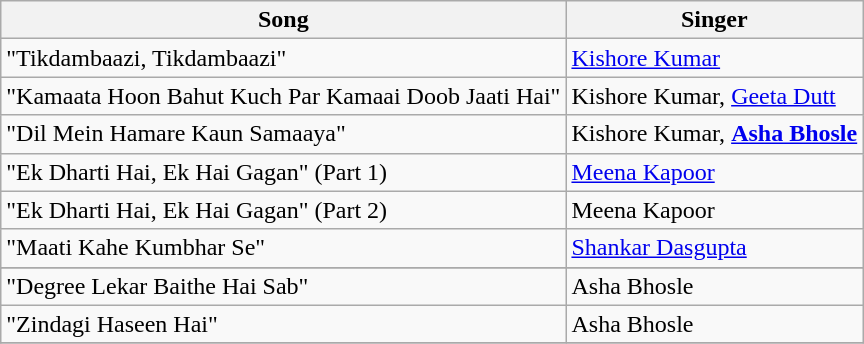<table class="wikitable">
<tr>
<th>Song</th>
<th>Singer</th>
</tr>
<tr>
<td>"Tikdambaazi, Tikdambaazi"</td>
<td><a href='#'>Kishore Kumar</a></td>
</tr>
<tr>
<td>"Kamaata Hoon Bahut Kuch Par Kamaai Doob Jaati Hai"</td>
<td>Kishore Kumar, <a href='#'>Geeta Dutt</a></td>
</tr>
<tr>
<td>"Dil Mein Hamare Kaun Samaaya"</td>
<td>Kishore Kumar, <strong><a href='#'>Asha Bhosle</a></strong></td>
</tr>
<tr>
<td>"Ek Dharti Hai, Ek Hai Gagan" (Part 1)</td>
<td><a href='#'>Meena Kapoor</a></td>
</tr>
<tr>
<td>"Ek Dharti Hai, Ek Hai Gagan" (Part 2)</td>
<td>Meena Kapoor</td>
</tr>
<tr>
<td>"Maati Kahe Kumbhar Se"</td>
<td><a href='#'>Shankar Dasgupta</a></td>
</tr>
<tr>
</tr>
<tr>
<td>"Degree Lekar Baithe Hai Sab"</td>
<td>Asha Bhosle</td>
</tr>
<tr>
<td>"Zindagi Haseen Hai"</td>
<td>Asha Bhosle</td>
</tr>
<tr>
</tr>
</table>
